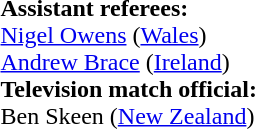<table style="width:100%">
<tr>
<td><br><strong>Assistant referees:</strong>
<br><a href='#'>Nigel Owens</a> (<a href='#'>Wales</a>)
<br><a href='#'>Andrew Brace</a> (<a href='#'>Ireland</a>)
<br><strong>Television match official:</strong>
<br>Ben Skeen (<a href='#'>New Zealand</a>)</td>
</tr>
</table>
